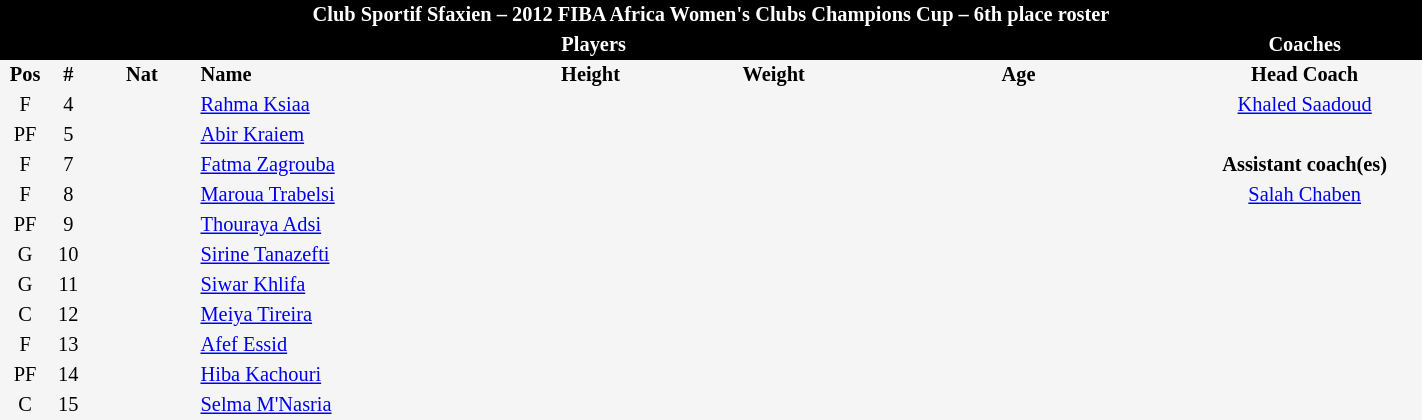<table border=0 cellpadding=2 cellspacing=0  |- bgcolor=#f5f5f5 style="text-align:center; font-size:85%;" width=75%>
<tr>
<td colspan="8" style="background: black; color: white"><strong>Club Sportif Sfaxien – 2012 FIBA Africa Women's Clubs Champions Cup – 6th place roster</strong></td>
</tr>
<tr>
<td colspan="7" style="background: black; color: white"><strong>Players</strong></td>
<td style="background: black; color: white"><strong>Coaches</strong></td>
</tr>
<tr style="background=#f5f5f5; color: black">
<th width=5px>Pos</th>
<th width=5px>#</th>
<th width=50px>Nat</th>
<th width=135px align=left>Name</th>
<th width=100px>Height</th>
<th width=70px>Weight</th>
<th width=160px>Age</th>
<th width=110px>Head Coach</th>
</tr>
<tr>
<td>F</td>
<td>4</td>
<td></td>
<td align=left><a href='#'>Rahma Ksiaa</a></td>
<td><span></span></td>
<td></td>
<td><span></span></td>
<td> <a href='#'>Khaled Saadoud</a></td>
</tr>
<tr>
<td>PF</td>
<td>5</td>
<td></td>
<td align=left><a href='#'>Abir Kraiem</a></td>
<td><span></span></td>
<td></td>
<td><span></span></td>
</tr>
<tr>
<td>F</td>
<td>7</td>
<td></td>
<td align=left><a href='#'>Fatma Zagrouba</a></td>
<td><span></span></td>
<td></td>
<td><span></span></td>
<td><strong>Assistant coach(es)</strong></td>
</tr>
<tr>
<td>F</td>
<td>8</td>
<td></td>
<td align=left><a href='#'>Maroua Trabelsi</a></td>
<td><span></span></td>
<td></td>
<td><span></span></td>
<td> <a href='#'>Salah Chaben</a></td>
</tr>
<tr>
<td>PF</td>
<td>9</td>
<td></td>
<td align=left><a href='#'>Thouraya Adsi</a></td>
<td><span></span></td>
<td></td>
<td><span></span></td>
</tr>
<tr>
<td>G</td>
<td>10</td>
<td></td>
<td align=left><a href='#'>Sirine Tanazefti</a></td>
<td><span></span></td>
<td></td>
<td><span></span></td>
</tr>
<tr>
<td>G</td>
<td>11</td>
<td></td>
<td align=left><a href='#'>Siwar Khlifa</a></td>
<td><span></span></td>
<td></td>
<td><span></span></td>
</tr>
<tr>
<td>C</td>
<td>12</td>
<td></td>
<td align=left><a href='#'>Meiya Tireira</a></td>
<td><span></span></td>
<td></td>
<td><span></span></td>
</tr>
<tr>
<td>F</td>
<td>13</td>
<td></td>
<td align=left><a href='#'>Afef Essid</a></td>
<td><span></span></td>
<td></td>
<td><span></span></td>
</tr>
<tr>
<td>PF</td>
<td>14</td>
<td></td>
<td align=left><a href='#'>Hiba Kachouri</a></td>
<td><span></span></td>
<td></td>
<td><span></span></td>
</tr>
<tr>
<td>C</td>
<td>15</td>
<td></td>
<td align=left><a href='#'>Selma M'Nasria</a></td>
<td><span></span></td>
<td></td>
<td><span></span></td>
</tr>
</table>
